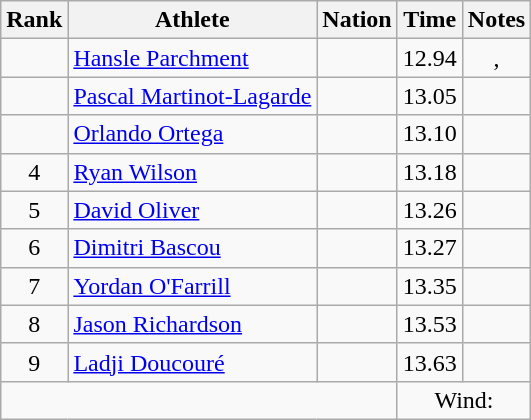<table class="wikitable mw-datatable sortable" style="text-align:center;">
<tr>
<th>Rank</th>
<th>Athlete</th>
<th>Nation</th>
<th>Time</th>
<th>Notes</th>
</tr>
<tr>
<td></td>
<td align=left><a href='#'>Hansle Parchment</a></td>
<td align=left></td>
<td>12.94</td>
<td><strong></strong>, </td>
</tr>
<tr>
<td></td>
<td align=left><a href='#'>Pascal Martinot-Lagarde</a></td>
<td align=left></td>
<td>13.05</td>
<td></td>
</tr>
<tr>
<td></td>
<td align=left><a href='#'>Orlando Ortega</a></td>
<td align=left></td>
<td>13.10</td>
<td></td>
</tr>
<tr>
<td>4</td>
<td align=left><a href='#'>Ryan Wilson</a></td>
<td align=left></td>
<td>13.18</td>
<td></td>
</tr>
<tr>
<td>5</td>
<td align=left><a href='#'>David Oliver</a></td>
<td align=left></td>
<td>13.26</td>
<td></td>
</tr>
<tr>
<td>6</td>
<td align=left><a href='#'>Dimitri Bascou</a></td>
<td align=left></td>
<td>13.27</td>
<td></td>
</tr>
<tr>
<td>7</td>
<td align=left><a href='#'>Yordan O'Farrill</a></td>
<td align=left></td>
<td>13.35</td>
<td></td>
</tr>
<tr>
<td>8</td>
<td align=left><a href='#'>Jason Richardson</a></td>
<td align=left></td>
<td>13.53</td>
<td></td>
</tr>
<tr>
<td>9</td>
<td align=left><a href='#'>Ladji Doucouré</a></td>
<td align=left></td>
<td>13.63</td>
<td></td>
</tr>
<tr class="sortbottom">
<td colspan=3></td>
<td colspan=2>Wind: </td>
</tr>
</table>
